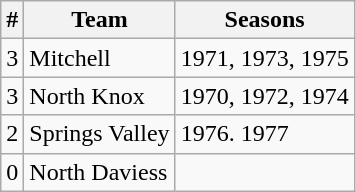<table class="wikitable" style=>
<tr>
<th>#</th>
<th>Team</th>
<th>Seasons</th>
</tr>
<tr>
<td>3</td>
<td>Mitchell</td>
<td>1971, 1973, 1975</td>
</tr>
<tr>
<td>3</td>
<td>North Knox</td>
<td>1970, 1972, 1974</td>
</tr>
<tr>
<td>2</td>
<td>Springs Valley</td>
<td>1976. 1977</td>
</tr>
<tr>
<td>0</td>
<td>North Daviess</td>
<td></td>
</tr>
</table>
